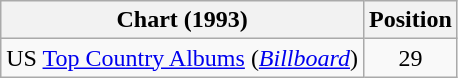<table class="wikitable">
<tr>
<th>Chart (1993)</th>
<th>Position</th>
</tr>
<tr>
<td>US <a href='#'>Top Country Albums</a> (<em><a href='#'>Billboard</a></em>)</td>
<td align="center">29</td>
</tr>
</table>
